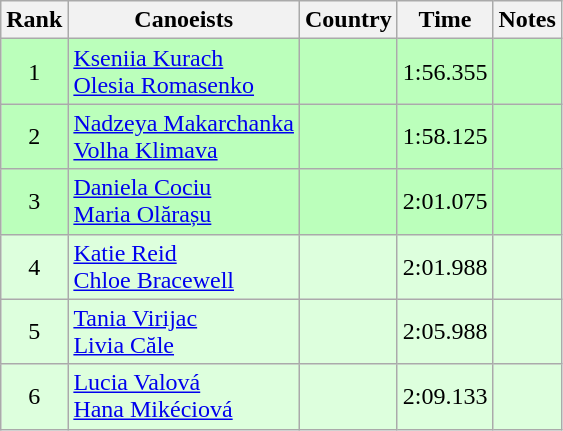<table class="wikitable" style="text-align:center">
<tr>
<th>Rank</th>
<th>Canoeists</th>
<th>Country</th>
<th>Time</th>
<th>Notes</th>
</tr>
<tr bgcolor=bbffbb>
<td>1</td>
<td align="left"><a href='#'>Kseniia Kurach</a><br><a href='#'>Olesia Romasenko</a></td>
<td align="left"></td>
<td>1:56.355</td>
<td></td>
</tr>
<tr bgcolor=bbffbb>
<td>2</td>
<td align="left"><a href='#'>Nadzeya Makarchanka</a><br><a href='#'>Volha Klimava</a></td>
<td align="left"></td>
<td>1:58.125</td>
<td></td>
</tr>
<tr bgcolor=bbffbb>
<td>3</td>
<td align="left"><a href='#'>Daniela Cociu</a><br><a href='#'>Maria Olărașu</a></td>
<td align="left"></td>
<td>2:01.075</td>
<td></td>
</tr>
<tr bgcolor=ddffdd>
<td>4</td>
<td align="left"><a href='#'>Katie Reid</a><br><a href='#'>Chloe Bracewell</a></td>
<td align="left"></td>
<td>2:01.988</td>
<td></td>
</tr>
<tr bgcolor=ddffdd>
<td>5</td>
<td align="left"><a href='#'>Tania Virijac</a><br><a href='#'>Livia Căle</a></td>
<td align="left"></td>
<td>2:05.988</td>
<td></td>
</tr>
<tr bgcolor=ddffdd>
<td>6</td>
<td align="left"><a href='#'>Lucia Valová</a><br><a href='#'>Hana Mikéciová</a></td>
<td align="left"></td>
<td>2:09.133</td>
<td></td>
</tr>
</table>
